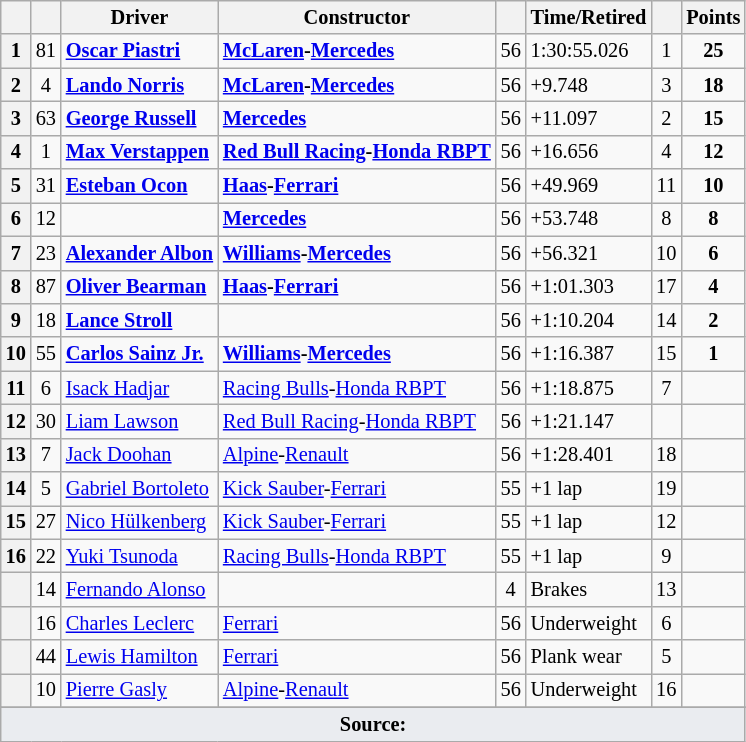<table class="wikitable sortable" style="font-size: 85%;">
<tr>
<th scope="col"></th>
<th scope="col"></th>
<th scope="col">Driver</th>
<th scope="col">Constructor</th>
<th class="unsortable" scope="col"></th>
<th class="unsortable" scope="col">Time/Retired</th>
<th scope="col"></th>
<th scope="col">Points</th>
</tr>
<tr>
<th scope="row">1</th>
<td align="center">81</td>
<td data-sort-value="pia"> <strong><a href='#'>Oscar Piastri</a></strong></td>
<td><strong><a href='#'>McLaren</a>-<a href='#'>Mercedes</a></strong></td>
<td align="center">56</td>
<td>1:30:55.026</td>
<td align="center">1</td>
<td align="center"><strong>25</strong></td>
</tr>
<tr>
<th scope="row">2</th>
<td align="center">4</td>
<td data-sort-value="nor"> <strong><a href='#'>Lando Norris</a></strong></td>
<td><strong><a href='#'>McLaren</a>-<a href='#'>Mercedes</a></strong></td>
<td align="center">56</td>
<td>+9.748</td>
<td align="center">3</td>
<td align="center"><strong>18</strong></td>
</tr>
<tr>
<th scope="row">3</th>
<td align="center">63</td>
<td data-sort-value="rus"> <strong><a href='#'>George Russell</a></strong></td>
<td><strong><a href='#'>Mercedes</a></strong></td>
<td align="center">56</td>
<td>+11.097</td>
<td align="center">2</td>
<td align="center"><strong>15</strong></td>
</tr>
<tr>
<th scope="row">4</th>
<td align="center">1</td>
<td data-sort-value="ver"> <strong><a href='#'>Max Verstappen</a></strong></td>
<td><strong><a href='#'>Red Bull Racing</a>-<a href='#'>Honda RBPT</a></strong></td>
<td align="center">56</td>
<td>+16.656</td>
<td align="center">4</td>
<td align="center"><strong>12</strong></td>
</tr>
<tr>
<th scope="row">5</th>
<td align="center">31</td>
<td data-sort-value="oco"> <strong><a href='#'>Esteban Ocon</a></strong></td>
<td><strong><a href='#'>Haas</a>-<a href='#'>Ferrari</a></strong></td>
<td align="center">56</td>
<td>+49.969</td>
<td align="center">11</td>
<td align="center"><strong>10</strong></td>
</tr>
<tr>
<th scope="row">6</th>
<td align="center">12</td>
<td data-sort-value="ant"></td>
<td><strong><a href='#'>Mercedes</a></strong></td>
<td align="center">56</td>
<td>+53.748</td>
<td align="center">8</td>
<td align="center"><strong>8</strong></td>
</tr>
<tr>
<th scope="row">7</th>
<td align="center">23</td>
<td data-sort-value="alb"> <strong><a href='#'>Alexander Albon</a></strong></td>
<td><strong><a href='#'>Williams</a>-<a href='#'>Mercedes</a></strong></td>
<td align="center">56</td>
<td>+56.321</td>
<td align="center">10</td>
<td align="center"><strong>6</strong></td>
</tr>
<tr>
<th scope="row">8</th>
<td align="center">87</td>
<td data-sort-value="bea"> <strong><a href='#'>Oliver Bearman</a></strong></td>
<td><strong><a href='#'>Haas</a>-<a href='#'>Ferrari</a></strong></td>
<td align="center">56</td>
<td>+1:01.303</td>
<td align="center">17</td>
<td align="center"><strong>4</strong></td>
</tr>
<tr>
<th scope="row">9</th>
<td align="center">18</td>
<td data-sort-value="str"><strong> <a href='#'>Lance Stroll</a></strong></td>
<td><strong></strong></td>
<td align="center">56</td>
<td>+1:10.204</td>
<td align="center">14</td>
<td align="center"><strong>2</strong></td>
</tr>
<tr>
<th scope="row">10</th>
<td align="center">55</td>
<td data-sort-value="sai"><strong> <a href='#'>Carlos Sainz Jr.</a></strong></td>
<td><strong><a href='#'>Williams</a>-<a href='#'>Mercedes</a></strong></td>
<td align="center">56</td>
<td>+1:16.387</td>
<td align="center">15</td>
<td align="center"><strong>1</strong></td>
</tr>
<tr>
<th scope="row">11</th>
<td align="center">6</td>
<td data-sort-value="had"> <a href='#'>Isack Hadjar</a></td>
<td><a href='#'>Racing Bulls</a>-<a href='#'>Honda RBPT</a></td>
<td align="center">56</td>
<td>+1:18.875</td>
<td align="center">7</td>
<td align="center"></td>
</tr>
<tr>
<th scope="row">12</th>
<td align="center">30</td>
<td data-sort-value="law"> <a href='#'>Liam Lawson</a></td>
<td><a href='#'>Red Bull Racing</a>-<a href='#'>Honda RBPT</a></td>
<td align="center">56</td>
<td>+1:21.147</td>
<td align="center" data-sort-value="21"></td>
<td align="center"></td>
</tr>
<tr>
<th scope="row">13</th>
<td align="center">7</td>
<td data-sort-value="doo"> <a href='#'>Jack Doohan</a></td>
<td><a href='#'>Alpine</a>-<a href='#'>Renault</a></td>
<td align="center">56</td>
<td>+1:28.401</td>
<td align="center">18</td>
<td align="center"></td>
</tr>
<tr>
<th scope="row">14</th>
<td align="center">5</td>
<td data-sort-value="bor"> <a href='#'>Gabriel Bortoleto</a></td>
<td><a href='#'>Kick Sauber</a>-<a href='#'>Ferrari</a></td>
<td align="center">55</td>
<td>+1 lap</td>
<td align="center">19</td>
<td align="center"></td>
</tr>
<tr>
<th scope="row">15</th>
<td align="center">27</td>
<td data-sort-value="hul"> <a href='#'>Nico Hülkenberg</a></td>
<td><a href='#'>Kick Sauber</a>-<a href='#'>Ferrari</a></td>
<td align="center">55</td>
<td>+1 lap</td>
<td align="center">12</td>
<td align="center"></td>
</tr>
<tr>
<th scope="row">16</th>
<td align="center">22</td>
<td data-sort-value="tsu"> <a href='#'>Yuki Tsunoda</a></td>
<td><a href='#'>Racing Bulls</a>-<a href='#'>Honda RBPT</a></td>
<td align="center">55</td>
<td>+1 lap</td>
<td align="center">9</td>
<td></td>
</tr>
<tr>
<th data-sort-value="20"></th>
<td align="center">14</td>
<td data-sort-value="alo"> <a href='#'>Fernando Alonso</a></td>
<td></td>
<td align="center">4</td>
<td>Brakes</td>
<td align="center">13</td>
<td></td>
</tr>
<tr>
<th scope="row" data-sort-value="20"></th>
<td align="center">16</td>
<td data-sort-value="lec"> <a href='#'>Charles Leclerc</a></td>
<td><a href='#'>Ferrari</a></td>
<td align="center">56</td>
<td>Underweight</td>
<td align="center">6</td>
<td align="center"></td>
</tr>
<tr>
<th scope="row" data-sort-value="20"></th>
<td align="center">44</td>
<td data-sort-value="ham"> <a href='#'>Lewis Hamilton</a></td>
<td><a href='#'>Ferrari</a></td>
<td align="center">56</td>
<td>Plank wear</td>
<td align="center">5</td>
<td align="center"></td>
</tr>
<tr>
<th scope="row" data-sort-value="20"></th>
<td align="center">10</td>
<td data-sort-value="gas"> <a href='#'>Pierre Gasly</a></td>
<td><a href='#'>Alpine</a>-<a href='#'>Renault</a></td>
<td align="center">56</td>
<td>Underweight</td>
<td align="center">16</td>
<td align="center"></td>
</tr>
<tr class="sortbottom">
</tr>
<tr>
<td colspan="8" style="background-color:#eaecf0;text-align:center"><strong>Source:</strong></td>
</tr>
</table>
